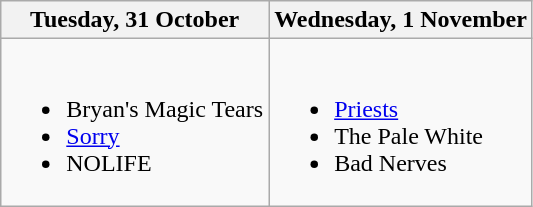<table class="wikitable">
<tr>
<th>Tuesday, 31 October</th>
<th>Wednesday, 1 November</th>
</tr>
<tr valign="top">
<td><br><ul><li>Bryan's Magic Tears</li><li><a href='#'>Sorry</a></li><li>NOLIFE</li></ul></td>
<td><br><ul><li><a href='#'>Priests</a></li><li>The Pale White</li><li>Bad Nerves</li></ul></td>
</tr>
</table>
